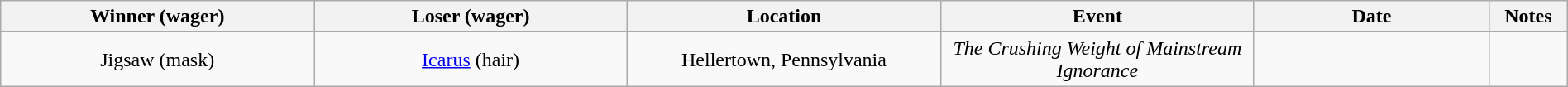<table class="wikitable sortable" width=100%  style="text-align: center">
<tr>
<th width=20% scope="col">Winner (wager)</th>
<th width=20% scope="col">Loser (wager)</th>
<th width=20% scope="col">Location</th>
<th width=20% scope="col">Event</th>
<th width=15% scope="col">Date</th>
<th class="unsortable" width=5% scope="col">Notes</th>
</tr>
<tr>
<td>Jigsaw (mask)</td>
<td><a href='#'>Icarus</a> (hair)</td>
<td>Hellertown, Pennsylvania</td>
<td><em>The Crushing Weight of Mainstream Ignorance</em></td>
<td></td>
<td></td>
</tr>
</table>
